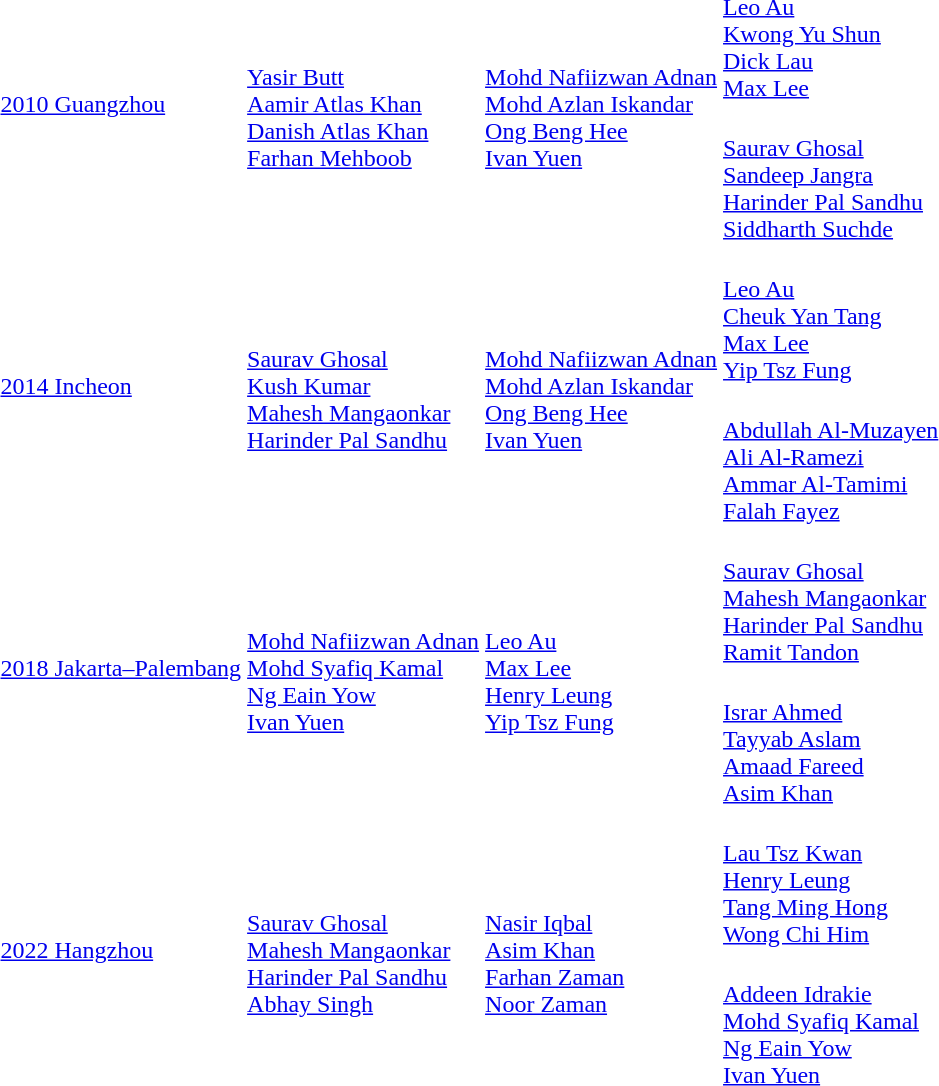<table>
<tr>
<td rowspan=2><a href='#'>2010 Guangzhou</a></td>
<td rowspan=2><br><a href='#'>Yasir Butt</a><br><a href='#'>Aamir Atlas Khan</a><br><a href='#'>Danish Atlas Khan</a><br><a href='#'>Farhan Mehboob</a></td>
<td rowspan=2><br><a href='#'>Mohd Nafiizwan Adnan</a><br><a href='#'>Mohd Azlan Iskandar</a><br><a href='#'>Ong Beng Hee</a><br><a href='#'>Ivan Yuen</a></td>
<td><br><a href='#'>Leo Au</a><br><a href='#'>Kwong Yu Shun</a><br><a href='#'>Dick Lau</a><br><a href='#'>Max Lee</a></td>
</tr>
<tr>
<td><br><a href='#'>Saurav Ghosal</a><br><a href='#'>Sandeep Jangra</a><br><a href='#'>Harinder Pal Sandhu</a><br><a href='#'>Siddharth Suchde</a></td>
</tr>
<tr>
<td rowspan=2><a href='#'>2014 Incheon</a></td>
<td rowspan=2><br><a href='#'>Saurav Ghosal</a><br><a href='#'>Kush Kumar</a><br><a href='#'>Mahesh Mangaonkar</a><br><a href='#'>Harinder Pal Sandhu</a></td>
<td rowspan=2><br><a href='#'>Mohd Nafiizwan Adnan</a><br><a href='#'>Mohd Azlan Iskandar</a><br><a href='#'>Ong Beng Hee</a><br><a href='#'>Ivan Yuen</a></td>
<td><br><a href='#'>Leo Au</a><br><a href='#'>Cheuk Yan Tang</a><br><a href='#'>Max Lee</a><br><a href='#'>Yip Tsz Fung</a></td>
</tr>
<tr>
<td><br><a href='#'>Abdullah Al-Muzayen</a><br><a href='#'>Ali Al-Ramezi</a><br><a href='#'>Ammar Al-Tamimi</a><br><a href='#'>Falah Fayez</a></td>
</tr>
<tr>
<td rowspan=2><a href='#'>2018 Jakarta–Palembang</a></td>
<td rowspan=2><br><a href='#'>Mohd Nafiizwan Adnan</a><br><a href='#'>Mohd Syafiq Kamal</a><br><a href='#'>Ng Eain Yow</a><br><a href='#'>Ivan Yuen</a></td>
<td rowspan=2><br><a href='#'>Leo Au</a><br><a href='#'>Max Lee</a><br><a href='#'>Henry Leung</a><br><a href='#'>Yip Tsz Fung</a></td>
<td><br><a href='#'>Saurav Ghosal</a><br><a href='#'>Mahesh Mangaonkar</a><br><a href='#'>Harinder Pal Sandhu</a><br><a href='#'>Ramit Tandon</a></td>
</tr>
<tr>
<td><br><a href='#'>Israr Ahmed</a><br><a href='#'>Tayyab Aslam</a><br><a href='#'>Amaad Fareed</a><br><a href='#'>Asim Khan</a></td>
</tr>
<tr>
<td rowspan=2><a href='#'>2022 Hangzhou</a></td>
<td rowspan=2><br><a href='#'>Saurav Ghosal</a><br><a href='#'>Mahesh Mangaonkar</a><br><a href='#'>Harinder Pal Sandhu</a><br><a href='#'>Abhay Singh</a></td>
<td rowspan=2><br><a href='#'>Nasir Iqbal</a><br><a href='#'>Asim Khan</a><br><a href='#'>Farhan Zaman</a><br><a href='#'>Noor Zaman</a></td>
<td><br><a href='#'>Lau Tsz Kwan</a><br><a href='#'>Henry Leung</a><br><a href='#'>Tang Ming Hong</a><br><a href='#'>Wong Chi Him</a></td>
</tr>
<tr>
<td><br><a href='#'>Addeen Idrakie</a><br><a href='#'>Mohd Syafiq Kamal</a><br><a href='#'>Ng Eain Yow</a><br><a href='#'>Ivan Yuen</a></td>
</tr>
</table>
